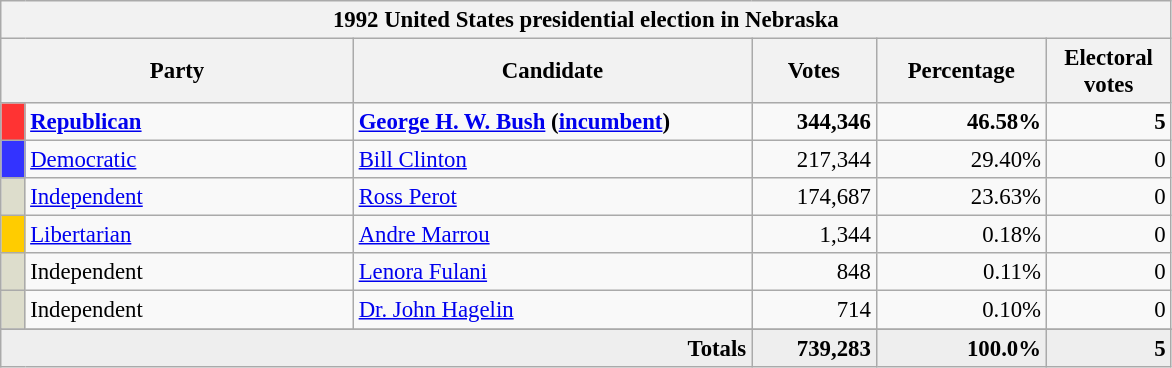<table class="wikitable" style="font-size: 95%;">
<tr>
<th colspan="6">1992 United States presidential election in Nebraska</th>
</tr>
<tr>
<th colspan="2" style="width: 15em">Party</th>
<th style="width: 17em">Candidate</th>
<th style="width: 5em">Votes</th>
<th style="width: 7em">Percentage</th>
<th style="width: 5em">Electoral votes</th>
</tr>
<tr>
<th style="background-color:#FF3333; width: 3px"></th>
<td style="width: 130px"><strong><a href='#'>Republican</a></strong></td>
<td><strong><a href='#'>George H. W. Bush</a> (<a href='#'>incumbent</a>)</strong></td>
<td align="right"><strong>344,346</strong></td>
<td align="right"><strong>46.58%</strong></td>
<td align="right"><strong>5</strong></td>
</tr>
<tr>
<th style="background-color:#3333FF; width: 3px"></th>
<td style="width: 130px"><a href='#'>Democratic</a></td>
<td><a href='#'>Bill Clinton</a></td>
<td align="right">217,344</td>
<td align="right">29.40%</td>
<td align="right">0</td>
</tr>
<tr>
<th style="background-color:#DDDDCC; width: 3px"></th>
<td style="width: 130px"><a href='#'>Independent</a></td>
<td><a href='#'>Ross Perot</a></td>
<td align="right">174,687</td>
<td align="right">23.63%</td>
<td align="right">0</td>
</tr>
<tr>
<th style="background-color:#FFCC00; width: 3px"></th>
<td style="width: 130px"><a href='#'>Libertarian</a></td>
<td><a href='#'>Andre Marrou</a></td>
<td align="right">1,344</td>
<td align="right">0.18%</td>
<td align="right">0</td>
</tr>
<tr>
<th style="background-color:#DDDDCC; width: 3px"></th>
<td style="width: 130px">Independent</td>
<td><a href='#'>Lenora Fulani</a></td>
<td align="right">848</td>
<td align="right">0.11%</td>
<td align="right">0</td>
</tr>
<tr>
<th style="background-color:#DDDDCC; width: 3px"></th>
<td style="width: 130px">Independent</td>
<td><a href='#'>Dr. John Hagelin</a></td>
<td align="right">714</td>
<td align="right">0.10%</td>
<td align="right">0</td>
</tr>
<tr>
</tr>
<tr bgcolor="#EEEEEE">
<td colspan="3" align="right"><strong>Totals</strong></td>
<td align="right"><strong>739,283</strong></td>
<td align="right"><strong>100.0%</strong></td>
<td align="right"><strong>5</strong></td>
</tr>
</table>
